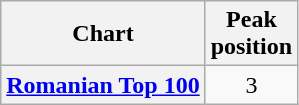<table class="wikitable plainrowheaders" style="text-align:center">
<tr>
<th>Chart</th>
<th>Peak<br>position</th>
</tr>
<tr>
<th scope="row"><a href='#'>Romanian Top 100</a></th>
<td>3</td>
</tr>
</table>
